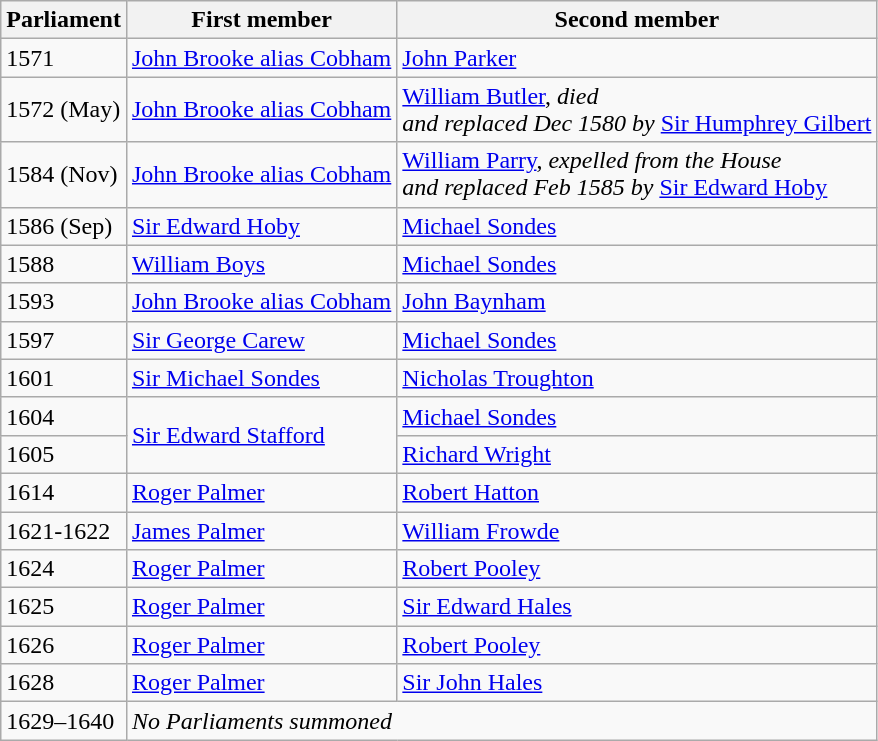<table class="wikitable">
<tr>
<th>Parliament</th>
<th>First member</th>
<th>Second member</th>
</tr>
<tr>
<td>1571</td>
<td><a href='#'>John Brooke alias Cobham</a></td>
<td><a href='#'>John Parker</a></td>
</tr>
<tr>
<td>1572 (May)</td>
<td><a href='#'>John Brooke alias Cobham</a></td>
<td><a href='#'>William Butler</a>, <em>died <br> and replaced Dec 1580 by</em> <a href='#'>Sir Humphrey Gilbert</a></td>
</tr>
<tr>
<td>1584 (Nov)</td>
<td><a href='#'>John Brooke alias Cobham</a></td>
<td><a href='#'>William Parry</a>, <em>expelled from the House <br> and replaced Feb 1585 by</em> <a href='#'>Sir Edward Hoby</a></td>
</tr>
<tr>
<td>1586 (Sep)</td>
<td><a href='#'>Sir Edward Hoby</a></td>
<td><a href='#'>Michael Sondes</a></td>
</tr>
<tr>
<td>1588</td>
<td><a href='#'>William Boys</a></td>
<td><a href='#'>Michael Sondes</a></td>
</tr>
<tr>
<td>1593</td>
<td><a href='#'>John Brooke alias Cobham</a></td>
<td><a href='#'>John Baynham</a></td>
</tr>
<tr>
<td>1597</td>
<td><a href='#'>Sir George Carew</a></td>
<td><a href='#'>Michael Sondes</a></td>
</tr>
<tr>
<td>1601</td>
<td><a href='#'>Sir Michael Sondes</a></td>
<td><a href='#'>Nicholas Troughton</a></td>
</tr>
<tr>
<td>1604</td>
<td rowspan= "2"><a href='#'>Sir Edward Stafford</a></td>
<td><a href='#'>Michael Sondes</a></td>
</tr>
<tr>
<td>1605</td>
<td><a href='#'>Richard Wright</a></td>
</tr>
<tr>
<td>1614</td>
<td><a href='#'>Roger Palmer</a></td>
<td><a href='#'>Robert Hatton</a></td>
</tr>
<tr>
<td>1621-1622</td>
<td><a href='#'>James Palmer</a></td>
<td><a href='#'>William Frowde</a></td>
</tr>
<tr>
<td>1624</td>
<td><a href='#'>Roger Palmer</a></td>
<td><a href='#'>Robert Pooley</a></td>
</tr>
<tr>
<td>1625</td>
<td><a href='#'>Roger Palmer</a></td>
<td><a href='#'>Sir Edward Hales</a></td>
</tr>
<tr>
<td>1626</td>
<td><a href='#'>Roger Palmer</a></td>
<td><a href='#'>Robert Pooley</a></td>
</tr>
<tr>
<td>1628</td>
<td><a href='#'>Roger Palmer</a></td>
<td><a href='#'>Sir John Hales</a></td>
</tr>
<tr>
<td>1629–1640</td>
<td colspan = "2"><em>No Parliaments summoned</em></td>
</tr>
</table>
